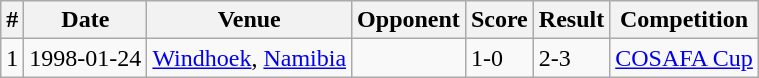<table class="wikitable">
<tr>
<th>#</th>
<th>Date</th>
<th>Venue</th>
<th>Opponent</th>
<th>Score</th>
<th>Result</th>
<th>Competition</th>
</tr>
<tr>
<td>1</td>
<td>1998-01-24</td>
<td><a href='#'>Windhoek</a>, <a href='#'>Namibia</a></td>
<td></td>
<td>1-0</td>
<td>2-3</td>
<td><a href='#'>COSAFA Cup</a></td>
</tr>
</table>
